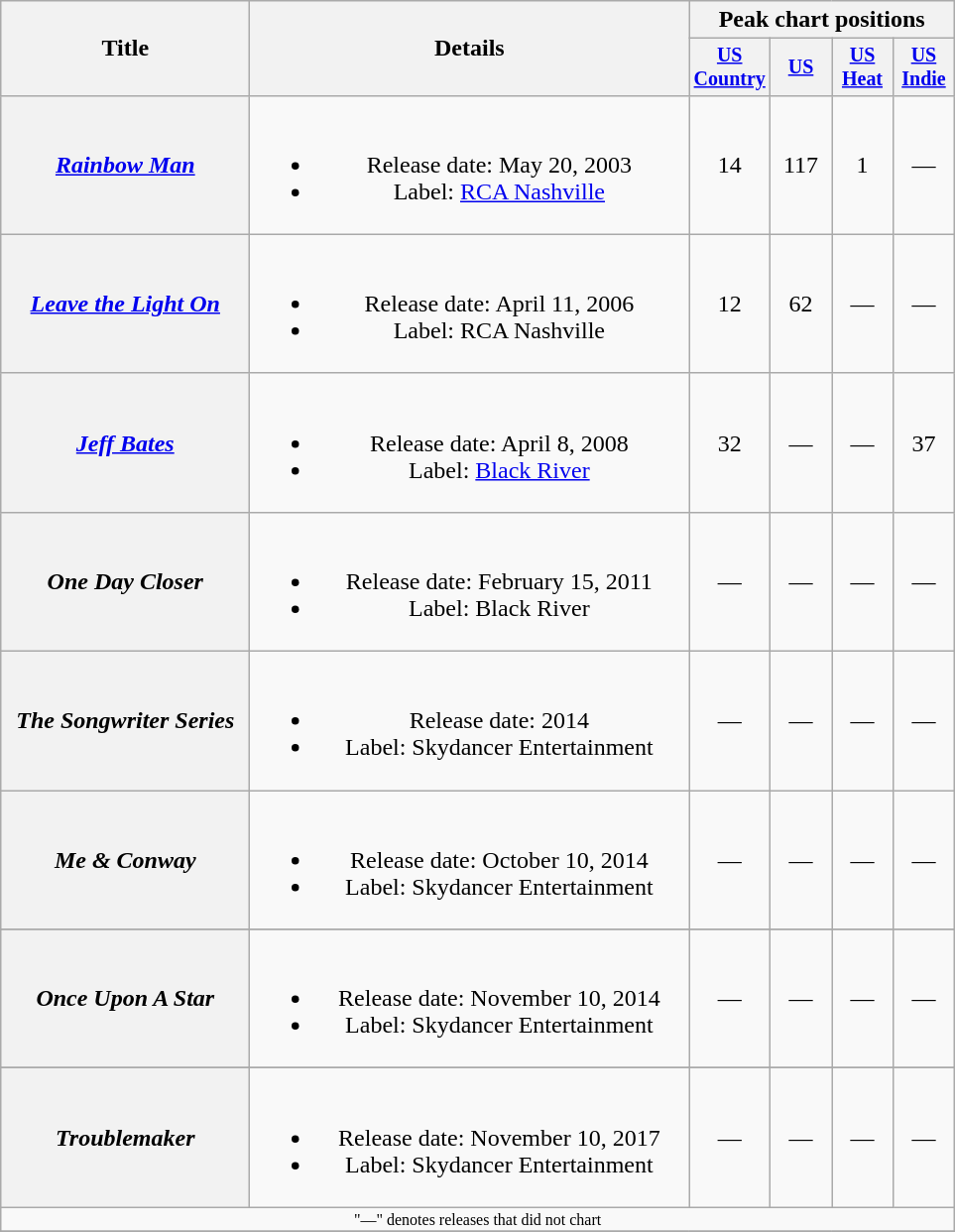<table class="wikitable plainrowheaders" style="text-align:center;">
<tr>
<th rowspan="2" style="width:10em;">Title</th>
<th rowspan="2" style="width:18em;">Details</th>
<th colspan="4">Peak chart positions</th>
</tr>
<tr style="font-size:smaller;">
<th width="35"><a href='#'>US Country</a><br></th>
<th width="35"><a href='#'>US</a><br></th>
<th width="35"><a href='#'>US Heat</a><br></th>
<th width="35"><a href='#'>US Indie</a><br></th>
</tr>
<tr>
<th scope="row"><em><a href='#'>Rainbow Man</a></em></th>
<td><br><ul><li>Release date: May 20, 2003</li><li>Label: <a href='#'>RCA Nashville</a></li></ul></td>
<td>14</td>
<td>117</td>
<td>1</td>
<td>—</td>
</tr>
<tr>
<th scope="row"><em><a href='#'>Leave the Light On</a></em></th>
<td><br><ul><li>Release date: April 11, 2006</li><li>Label: RCA Nashville</li></ul></td>
<td>12</td>
<td>62</td>
<td>—</td>
<td>—</td>
</tr>
<tr>
<th scope="row"><em><a href='#'>Jeff Bates</a></em></th>
<td><br><ul><li>Release date: April 8, 2008</li><li>Label: <a href='#'>Black River</a></li></ul></td>
<td>32</td>
<td>—</td>
<td>—</td>
<td>37</td>
</tr>
<tr>
<th scope="row"><em>One Day Closer</em></th>
<td><br><ul><li>Release date: February 15, 2011</li><li>Label: Black River</li></ul></td>
<td>—</td>
<td>—</td>
<td>—</td>
<td>—</td>
</tr>
<tr>
<th scope="row"><em>The Songwriter Series</em></th>
<td><br><ul><li>Release date: 2014</li><li>Label: Skydancer Entertainment</li></ul></td>
<td>—</td>
<td>—</td>
<td>—</td>
<td>—</td>
</tr>
<tr>
<th scope="row"><em>Me & Conway</em></th>
<td><br><ul><li>Release date: October 10, 2014</li><li>Label: Skydancer Entertainment</li></ul></td>
<td>—</td>
<td>—</td>
<td>—</td>
<td>—</td>
</tr>
<tr>
</tr>
<tr>
<th scope="row"><em>Once Upon A Star</em></th>
<td><br><ul><li>Release date: November 10, 2014</li><li>Label: Skydancer Entertainment</li></ul></td>
<td>—</td>
<td>—</td>
<td>—</td>
<td>—</td>
</tr>
<tr>
</tr>
<tr>
<th scope="row"><em>Troublemaker</em></th>
<td><br><ul><li>Release date: November 10, 2017</li><li>Label: Skydancer Entertainment</li></ul></td>
<td>—</td>
<td>—</td>
<td>—</td>
<td>—</td>
</tr>
<tr>
<td colspan="10" style="font-size:8pt">"—" denotes releases that did not chart</td>
</tr>
<tr>
</tr>
</table>
